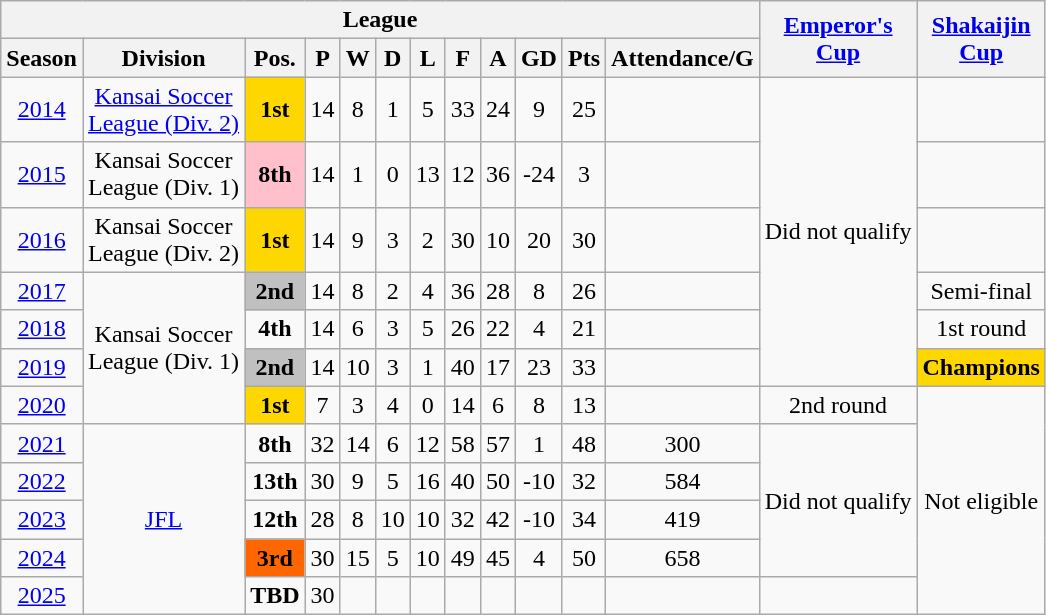<table class="wikitable" style="text-align:center;">
<tr>
<th colspan="12">League</th>
<th rowspan="2"><a href='#'>Emperor's<br>Cup</a></th>
<th rowspan="2"><a href='#'>Shakaijin<br>Cup</a></th>
</tr>
<tr>
<th>Season</th>
<th>Division</th>
<th>Pos.</th>
<th>P</th>
<th>W</th>
<th>D</th>
<th>L</th>
<th>F</th>
<th>A</th>
<th>GD</th>
<th>Pts</th>
<th>Attendance/G</th>
</tr>
<tr>
<td><a href='#'>2014</a></td>
<td><a href='#'>Kansai Soccer<br>League (Div. 2)</a></td>
<td bgcolor=gold><strong>1st</strong></td>
<td>14</td>
<td>8</td>
<td>1</td>
<td>5</td>
<td>33</td>
<td>24</td>
<td>9</td>
<td>25</td>
<td></td>
<td rowspan="6">Did not qualify</td>
<td></td>
</tr>
<tr>
<td><a href='#'>2015</a></td>
<td>Kansai Soccer<br>League (Div. 1)</td>
<td bgcolor=pink><strong>8th</strong></td>
<td>14</td>
<td>1</td>
<td>0</td>
<td>13</td>
<td>12</td>
<td>36</td>
<td>-24</td>
<td>3</td>
<td></td>
<td></td>
</tr>
<tr>
<td><a href='#'>2016</a></td>
<td>Kansai Soccer<br>League (Div. 2)</td>
<td bgcolor=gold><strong>1st</strong></td>
<td>14</td>
<td>9</td>
<td>3</td>
<td>2</td>
<td>30</td>
<td>10</td>
<td>20</td>
<td>30</td>
<td></td>
<td></td>
</tr>
<tr>
<td><a href='#'>2017</a></td>
<td rowspan=4>Kansai Soccer<br>League (Div. 1)</td>
<td bgcolor=silver><strong>2nd</strong></td>
<td>14</td>
<td>8</td>
<td>2</td>
<td>4</td>
<td>36</td>
<td>28</td>
<td>8</td>
<td>26</td>
<td></td>
<td>Semi-final</td>
</tr>
<tr>
<td><a href='#'>2018</a></td>
<td><strong>4th</strong></td>
<td>14</td>
<td>6</td>
<td>3</td>
<td>5</td>
<td>26</td>
<td>22</td>
<td>4</td>
<td>21</td>
<td></td>
<td>1st round</td>
</tr>
<tr>
<td><a href='#'>2019</a></td>
<td bgcolor=silver><strong>2nd</strong></td>
<td>14</td>
<td>10</td>
<td>3</td>
<td>1</td>
<td>40</td>
<td>17</td>
<td>23</td>
<td>33</td>
<td></td>
<td bgcolor="gold"><strong>Champions</strong></td>
</tr>
<tr>
<td><a href='#'>2020</a></td>
<td bgcolor=gold><strong>1st</strong></td>
<td>7</td>
<td>3</td>
<td>4</td>
<td>0</td>
<td>14</td>
<td>6</td>
<td>8</td>
<td>13</td>
<td></td>
<td>2nd round</td>
<td rowspan="6">Not eligible</td>
</tr>
<tr>
<td><a href='#'>2021</a></td>
<td rowspan="5"><a href='#'>JFL</a></td>
<td><strong>8th</strong></td>
<td>32</td>
<td>14</td>
<td>6</td>
<td>12</td>
<td>58</td>
<td>57</td>
<td>1</td>
<td>48</td>
<td>300</td>
<td rowspan="4">Did not qualify</td>
</tr>
<tr>
<td><a href='#'>2022</a></td>
<td><strong>13th</strong></td>
<td>30</td>
<td>9</td>
<td>5</td>
<td>16</td>
<td>40</td>
<td>50</td>
<td>-10</td>
<td>32</td>
<td>584</td>
</tr>
<tr>
<td><a href='#'>2023</a></td>
<td><strong>12th</strong></td>
<td>28</td>
<td>8</td>
<td>10</td>
<td>10</td>
<td>32</td>
<td>42</td>
<td>-10</td>
<td>34</td>
<td>419</td>
</tr>
<tr>
<td><a href='#'>2024</a></td>
<td bgcolor=ff6600><strong>3rd</strong></td>
<td>30</td>
<td>15</td>
<td>5</td>
<td>10</td>
<td>49</td>
<td>45</td>
<td>4</td>
<td>50</td>
<td>658</td>
</tr>
<tr>
<td><a href='#'>2025</a></td>
<td><strong>TBD</strong></td>
<td>30</td>
<td></td>
<td></td>
<td></td>
<td></td>
<td></td>
<td></td>
<td></td>
<td></td>
<td></td>
</tr>
</table>
